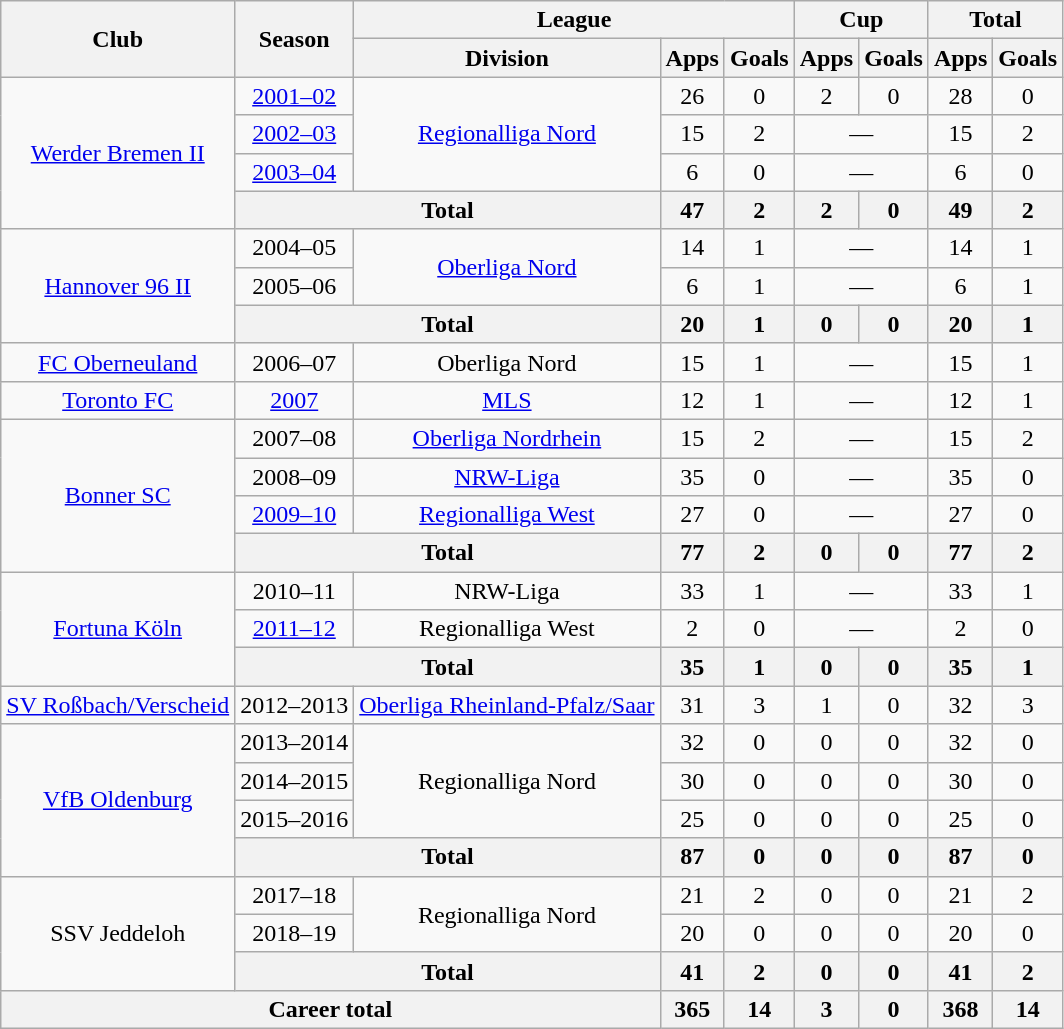<table class="wikitable" style="text-align:center">
<tr>
<th rowspan="2">Club</th>
<th rowspan="2">Season</th>
<th colspan="3">League</th>
<th colspan="2">Cup</th>
<th colspan="2">Total</th>
</tr>
<tr>
<th>Division</th>
<th>Apps</th>
<th>Goals</th>
<th>Apps</th>
<th>Goals</th>
<th>Apps</th>
<th>Goals</th>
</tr>
<tr>
<td rowspan="4"><a href='#'>Werder Bremen II</a></td>
<td><a href='#'>2001–02</a></td>
<td rowspan="3"><a href='#'>Regionalliga Nord</a></td>
<td>26</td>
<td>0</td>
<td>2</td>
<td>0</td>
<td>28</td>
<td>0</td>
</tr>
<tr>
<td><a href='#'>2002–03</a></td>
<td>15</td>
<td>2</td>
<td colspan="2">—</td>
<td>15</td>
<td>2</td>
</tr>
<tr>
<td><a href='#'>2003–04</a></td>
<td>6</td>
<td>0</td>
<td colspan="2">—</td>
<td>6</td>
<td>0</td>
</tr>
<tr>
<th colspan="2">Total</th>
<th>47</th>
<th>2</th>
<th>2</th>
<th>0</th>
<th>49</th>
<th>2</th>
</tr>
<tr>
<td rowspan="3"><a href='#'>Hannover 96 II</a></td>
<td>2004–05</td>
<td rowspan="2"><a href='#'>Oberliga Nord</a></td>
<td>14</td>
<td>1</td>
<td colspan="2">—</td>
<td>14</td>
<td>1</td>
</tr>
<tr>
<td>2005–06</td>
<td>6</td>
<td>1</td>
<td colspan="2">—</td>
<td>6</td>
<td>1</td>
</tr>
<tr>
<th colspan="2">Total</th>
<th>20</th>
<th>1</th>
<th>0</th>
<th>0</th>
<th>20</th>
<th>1</th>
</tr>
<tr>
<td><a href='#'>FC Oberneuland</a></td>
<td>2006–07</td>
<td>Oberliga Nord</td>
<td>15</td>
<td>1</td>
<td colspan="2">—</td>
<td>15</td>
<td>1</td>
</tr>
<tr>
<td><a href='#'>Toronto FC</a></td>
<td><a href='#'>2007</a></td>
<td><a href='#'>MLS</a></td>
<td>12</td>
<td>1</td>
<td colspan="2">—</td>
<td>12</td>
<td>1</td>
</tr>
<tr>
<td rowspan="4"><a href='#'>Bonner SC</a></td>
<td>2007–08</td>
<td><a href='#'>Oberliga Nordrhein</a></td>
<td>15</td>
<td>2</td>
<td colspan="2">—</td>
<td>15</td>
<td>2</td>
</tr>
<tr>
<td>2008–09</td>
<td><a href='#'>NRW-Liga</a></td>
<td>35</td>
<td>0</td>
<td colspan="2">—</td>
<td>35</td>
<td>0</td>
</tr>
<tr>
<td><a href='#'>2009–10</a></td>
<td><a href='#'>Regionalliga West</a></td>
<td>27</td>
<td>0</td>
<td colspan="2">—</td>
<td>27</td>
<td>0</td>
</tr>
<tr>
<th colspan="2">Total</th>
<th>77</th>
<th>2</th>
<th>0</th>
<th>0</th>
<th>77</th>
<th>2</th>
</tr>
<tr>
<td rowspan="3"><a href='#'>Fortuna Köln</a></td>
<td>2010–11</td>
<td>NRW-Liga</td>
<td>33</td>
<td>1</td>
<td colspan="2">—</td>
<td>33</td>
<td>1</td>
</tr>
<tr>
<td><a href='#'>2011–12</a></td>
<td>Regionalliga West</td>
<td>2</td>
<td>0</td>
<td colspan="2">—</td>
<td>2</td>
<td>0</td>
</tr>
<tr>
<th colspan="2">Total</th>
<th>35</th>
<th>1</th>
<th>0</th>
<th>0</th>
<th>35</th>
<th>1</th>
</tr>
<tr>
<td><a href='#'>SV Roßbach/Verscheid</a></td>
<td>2012–2013</td>
<td><a href='#'>Oberliga Rheinland-Pfalz/Saar</a></td>
<td>31</td>
<td>3</td>
<td>1</td>
<td>0</td>
<td>32</td>
<td>3</td>
</tr>
<tr>
<td rowspan="4"><a href='#'>VfB Oldenburg</a></td>
<td>2013–2014</td>
<td rowspan="3">Regionalliga Nord</td>
<td>32</td>
<td>0</td>
<td>0</td>
<td>0</td>
<td>32</td>
<td>0</td>
</tr>
<tr>
<td>2014–2015</td>
<td>30</td>
<td>0</td>
<td>0</td>
<td>0</td>
<td>30</td>
<td>0</td>
</tr>
<tr>
<td>2015–2016</td>
<td>25</td>
<td>0</td>
<td>0</td>
<td>0</td>
<td>25</td>
<td>0</td>
</tr>
<tr>
<th colspan="2">Total</th>
<th>87</th>
<th>0</th>
<th>0</th>
<th>0</th>
<th>87</th>
<th>0</th>
</tr>
<tr>
<td rowspan="3">SSV Jeddeloh</td>
<td>2017–18</td>
<td rowspan="2">Regionalliga Nord</td>
<td>21</td>
<td>2</td>
<td>0</td>
<td>0</td>
<td>21</td>
<td>2</td>
</tr>
<tr>
<td>2018–19</td>
<td>20</td>
<td>0</td>
<td>0</td>
<td>0</td>
<td>20</td>
<td>0</td>
</tr>
<tr>
<th colspan="2">Total</th>
<th>41</th>
<th>2</th>
<th>0</th>
<th>0</th>
<th>41</th>
<th>2</th>
</tr>
<tr>
<th colspan="3">Career total</th>
<th>365</th>
<th>14</th>
<th>3</th>
<th>0</th>
<th>368</th>
<th>14</th>
</tr>
</table>
